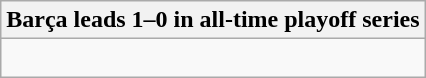<table class="wikitable collapsible collapsed">
<tr>
<th>Barça leads 1–0 in all-time playoff series</th>
</tr>
<tr>
<td><br></td>
</tr>
</table>
